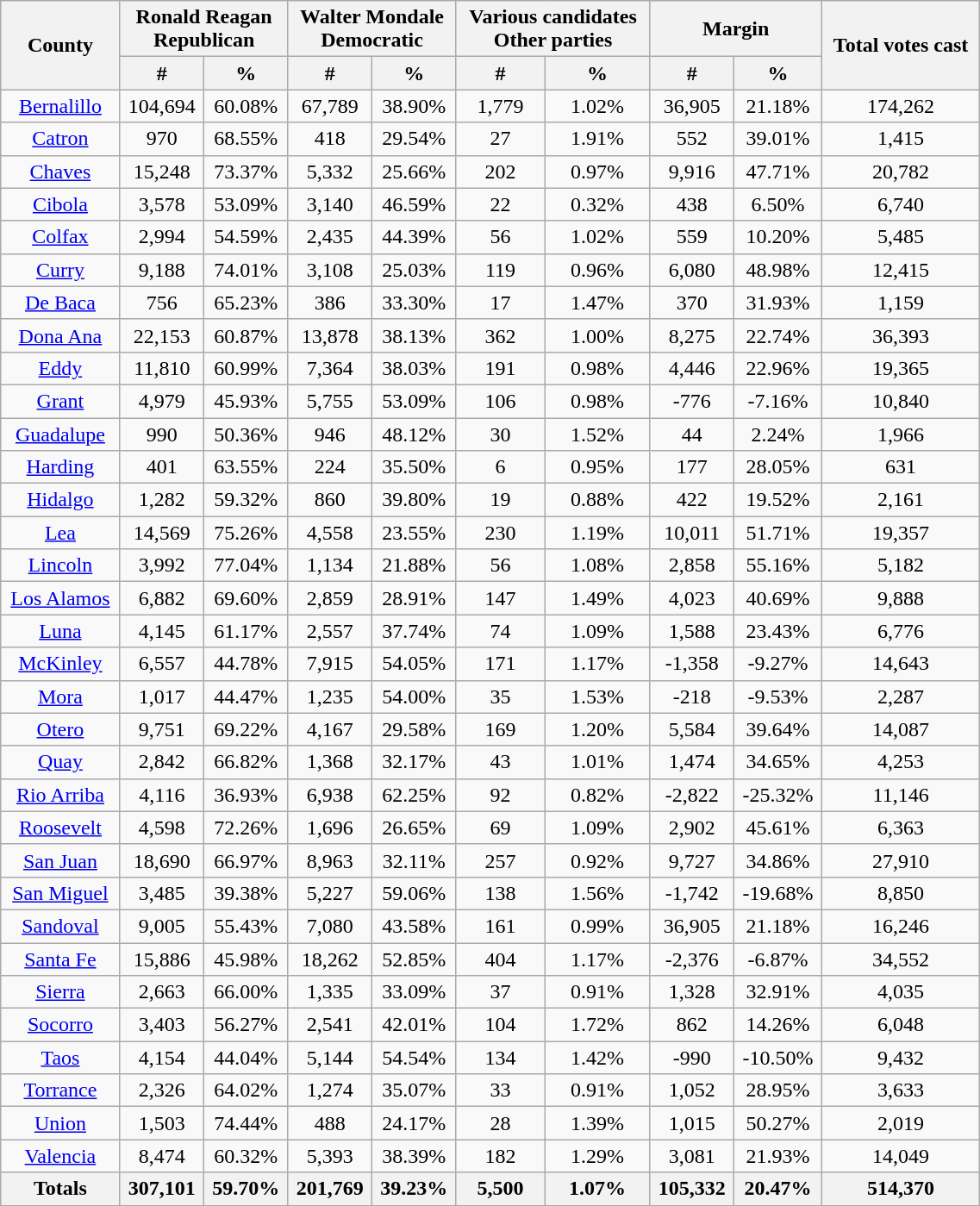<table width="60%"  class="wikitable sortable" style="text-align:center">
<tr>
<th style="text-align:center;" rowspan="2">County</th>
<th style="text-align:center;" colspan="2">Ronald Reagan<br>Republican</th>
<th style="text-align:center;" colspan="2">Walter Mondale<br>Democratic</th>
<th style="text-align:center;" colspan="2">Various candidates<br>Other parties</th>
<th style="text-align:center;" colspan="2">Margin</th>
<th style="text-align:center;" rowspan="2">Total votes cast</th>
</tr>
<tr>
<th style="text-align:center;" data-sort-type="number">#</th>
<th style="text-align:center;" data-sort-type="number">%</th>
<th style="text-align:center;" data-sort-type="number">#</th>
<th style="text-align:center;" data-sort-type="number">%</th>
<th style="text-align:center;" data-sort-type="number">#</th>
<th style="text-align:center;" data-sort-type="number">%</th>
<th style="text-align:center;" data-sort-type="number">#</th>
<th style="text-align:center;" data-sort-type="number">%</th>
</tr>
<tr style="text-align:center;">
<td><a href='#'>Bernalillo</a></td>
<td>104,694</td>
<td>60.08%</td>
<td>67,789</td>
<td>38.90%</td>
<td>1,779</td>
<td>1.02%</td>
<td>36,905</td>
<td>21.18%</td>
<td>174,262</td>
</tr>
<tr style="text-align:center;">
<td><a href='#'>Catron</a></td>
<td>970</td>
<td>68.55%</td>
<td>418</td>
<td>29.54%</td>
<td>27</td>
<td>1.91%</td>
<td>552</td>
<td>39.01%</td>
<td>1,415</td>
</tr>
<tr style="text-align:center;">
<td><a href='#'>Chaves</a></td>
<td>15,248</td>
<td>73.37%</td>
<td>5,332</td>
<td>25.66%</td>
<td>202</td>
<td>0.97%</td>
<td>9,916</td>
<td>47.71%</td>
<td>20,782</td>
</tr>
<tr style="text-align:center;">
<td><a href='#'>Cibola</a></td>
<td>3,578</td>
<td>53.09%</td>
<td>3,140</td>
<td>46.59%</td>
<td>22</td>
<td>0.32%</td>
<td>438</td>
<td>6.50%</td>
<td>6,740</td>
</tr>
<tr style="text-align:center;">
<td><a href='#'>Colfax</a></td>
<td>2,994</td>
<td>54.59%</td>
<td>2,435</td>
<td>44.39%</td>
<td>56</td>
<td>1.02%</td>
<td>559</td>
<td>10.20%</td>
<td>5,485</td>
</tr>
<tr style="text-align:center;">
<td><a href='#'>Curry</a></td>
<td>9,188</td>
<td>74.01%</td>
<td>3,108</td>
<td>25.03%</td>
<td>119</td>
<td>0.96%</td>
<td>6,080</td>
<td>48.98%</td>
<td>12,415</td>
</tr>
<tr style="text-align:center;">
<td><a href='#'>De Baca</a></td>
<td>756</td>
<td>65.23%</td>
<td>386</td>
<td>33.30%</td>
<td>17</td>
<td>1.47%</td>
<td>370</td>
<td>31.93%</td>
<td>1,159</td>
</tr>
<tr style="text-align:center;">
<td><a href='#'>Dona Ana</a></td>
<td>22,153</td>
<td>60.87%</td>
<td>13,878</td>
<td>38.13%</td>
<td>362</td>
<td>1.00%</td>
<td>8,275</td>
<td>22.74%</td>
<td>36,393</td>
</tr>
<tr style="text-align:center;">
<td><a href='#'>Eddy</a></td>
<td>11,810</td>
<td>60.99%</td>
<td>7,364</td>
<td>38.03%</td>
<td>191</td>
<td>0.98%</td>
<td>4,446</td>
<td>22.96%</td>
<td>19,365</td>
</tr>
<tr style="text-align:center;">
<td><a href='#'>Grant</a></td>
<td>4,979</td>
<td>45.93%</td>
<td>5,755</td>
<td>53.09%</td>
<td>106</td>
<td>0.98%</td>
<td>-776</td>
<td>-7.16%</td>
<td>10,840</td>
</tr>
<tr style="text-align:center;">
<td><a href='#'>Guadalupe</a></td>
<td>990</td>
<td>50.36%</td>
<td>946</td>
<td>48.12%</td>
<td>30</td>
<td>1.52%</td>
<td>44</td>
<td>2.24%</td>
<td>1,966</td>
</tr>
<tr style="text-align:center;">
<td><a href='#'>Harding</a></td>
<td>401</td>
<td>63.55%</td>
<td>224</td>
<td>35.50%</td>
<td>6</td>
<td>0.95%</td>
<td>177</td>
<td>28.05%</td>
<td>631</td>
</tr>
<tr style="text-align:center;">
<td><a href='#'>Hidalgo</a></td>
<td>1,282</td>
<td>59.32%</td>
<td>860</td>
<td>39.80%</td>
<td>19</td>
<td>0.88%</td>
<td>422</td>
<td>19.52%</td>
<td>2,161</td>
</tr>
<tr style="text-align:center;">
<td><a href='#'>Lea</a></td>
<td>14,569</td>
<td>75.26%</td>
<td>4,558</td>
<td>23.55%</td>
<td>230</td>
<td>1.19%</td>
<td>10,011</td>
<td>51.71%</td>
<td>19,357</td>
</tr>
<tr style="text-align:center;">
<td><a href='#'>Lincoln</a></td>
<td>3,992</td>
<td>77.04%</td>
<td>1,134</td>
<td>21.88%</td>
<td>56</td>
<td>1.08%</td>
<td>2,858</td>
<td>55.16%</td>
<td>5,182</td>
</tr>
<tr style="text-align:center;">
<td><a href='#'>Los Alamos</a></td>
<td>6,882</td>
<td>69.60%</td>
<td>2,859</td>
<td>28.91%</td>
<td>147</td>
<td>1.49%</td>
<td>4,023</td>
<td>40.69%</td>
<td>9,888</td>
</tr>
<tr style="text-align:center;">
<td><a href='#'>Luna</a></td>
<td>4,145</td>
<td>61.17%</td>
<td>2,557</td>
<td>37.74%</td>
<td>74</td>
<td>1.09%</td>
<td>1,588</td>
<td>23.43%</td>
<td>6,776</td>
</tr>
<tr style="text-align:center;">
<td><a href='#'>McKinley</a></td>
<td>6,557</td>
<td>44.78%</td>
<td>7,915</td>
<td>54.05%</td>
<td>171</td>
<td>1.17%</td>
<td>-1,358</td>
<td>-9.27%</td>
<td>14,643</td>
</tr>
<tr style="text-align:center;">
<td><a href='#'>Mora</a></td>
<td>1,017</td>
<td>44.47%</td>
<td>1,235</td>
<td>54.00%</td>
<td>35</td>
<td>1.53%</td>
<td>-218</td>
<td>-9.53%</td>
<td>2,287</td>
</tr>
<tr style="text-align:center;">
<td><a href='#'>Otero</a></td>
<td>9,751</td>
<td>69.22%</td>
<td>4,167</td>
<td>29.58%</td>
<td>169</td>
<td>1.20%</td>
<td>5,584</td>
<td>39.64%</td>
<td>14,087</td>
</tr>
<tr style="text-align:center;">
<td><a href='#'>Quay</a></td>
<td>2,842</td>
<td>66.82%</td>
<td>1,368</td>
<td>32.17%</td>
<td>43</td>
<td>1.01%</td>
<td>1,474</td>
<td>34.65%</td>
<td>4,253</td>
</tr>
<tr style="text-align:center;">
<td><a href='#'>Rio Arriba</a></td>
<td>4,116</td>
<td>36.93%</td>
<td>6,938</td>
<td>62.25%</td>
<td>92</td>
<td>0.82%</td>
<td>-2,822</td>
<td>-25.32%</td>
<td>11,146</td>
</tr>
<tr style="text-align:center;">
<td><a href='#'>Roosevelt</a></td>
<td>4,598</td>
<td>72.26%</td>
<td>1,696</td>
<td>26.65%</td>
<td>69</td>
<td>1.09%</td>
<td>2,902</td>
<td>45.61%</td>
<td>6,363</td>
</tr>
<tr style="text-align:center;">
<td><a href='#'>San Juan</a></td>
<td>18,690</td>
<td>66.97%</td>
<td>8,963</td>
<td>32.11%</td>
<td>257</td>
<td>0.92%</td>
<td>9,727</td>
<td>34.86%</td>
<td>27,910</td>
</tr>
<tr style="text-align:center;">
<td><a href='#'>San Miguel</a></td>
<td>3,485</td>
<td>39.38%</td>
<td>5,227</td>
<td>59.06%</td>
<td>138</td>
<td>1.56%</td>
<td>-1,742</td>
<td>-19.68%</td>
<td>8,850</td>
</tr>
<tr style="text-align:center;">
<td><a href='#'>Sandoval</a></td>
<td>9,005</td>
<td>55.43%</td>
<td>7,080</td>
<td>43.58%</td>
<td>161</td>
<td>0.99%</td>
<td>36,905</td>
<td>21.18%</td>
<td>16,246</td>
</tr>
<tr style="text-align:center;">
<td><a href='#'>Santa Fe</a></td>
<td>15,886</td>
<td>45.98%</td>
<td>18,262</td>
<td>52.85%</td>
<td>404</td>
<td>1.17%</td>
<td>-2,376</td>
<td>-6.87%</td>
<td>34,552</td>
</tr>
<tr style="text-align:center;">
<td><a href='#'>Sierra</a></td>
<td>2,663</td>
<td>66.00%</td>
<td>1,335</td>
<td>33.09%</td>
<td>37</td>
<td>0.91%</td>
<td>1,328</td>
<td>32.91%</td>
<td>4,035</td>
</tr>
<tr style="text-align:center;">
<td><a href='#'>Socorro</a></td>
<td>3,403</td>
<td>56.27%</td>
<td>2,541</td>
<td>42.01%</td>
<td>104</td>
<td>1.72%</td>
<td>862</td>
<td>14.26%</td>
<td>6,048</td>
</tr>
<tr style="text-align:center;">
<td><a href='#'>Taos</a></td>
<td>4,154</td>
<td>44.04%</td>
<td>5,144</td>
<td>54.54%</td>
<td>134</td>
<td>1.42%</td>
<td>-990</td>
<td>-10.50%</td>
<td>9,432</td>
</tr>
<tr style="text-align:center;">
<td><a href='#'>Torrance</a></td>
<td>2,326</td>
<td>64.02%</td>
<td>1,274</td>
<td>35.07%</td>
<td>33</td>
<td>0.91%</td>
<td>1,052</td>
<td>28.95%</td>
<td>3,633</td>
</tr>
<tr style="text-align:center;">
<td><a href='#'>Union</a></td>
<td>1,503</td>
<td>74.44%</td>
<td>488</td>
<td>24.17%</td>
<td>28</td>
<td>1.39%</td>
<td>1,015</td>
<td>50.27%</td>
<td>2,019</td>
</tr>
<tr style="text-align:center;">
<td><a href='#'>Valencia</a></td>
<td>8,474</td>
<td>60.32%</td>
<td>5,393</td>
<td>38.39%</td>
<td>182</td>
<td>1.29%</td>
<td>3,081</td>
<td>21.93%</td>
<td>14,049</td>
</tr>
<tr>
<th>Totals</th>
<th>307,101</th>
<th>59.70%</th>
<th>201,769</th>
<th>39.23%</th>
<th>5,500</th>
<th>1.07%</th>
<th>105,332</th>
<th>20.47%</th>
<th>514,370</th>
</tr>
</table>
